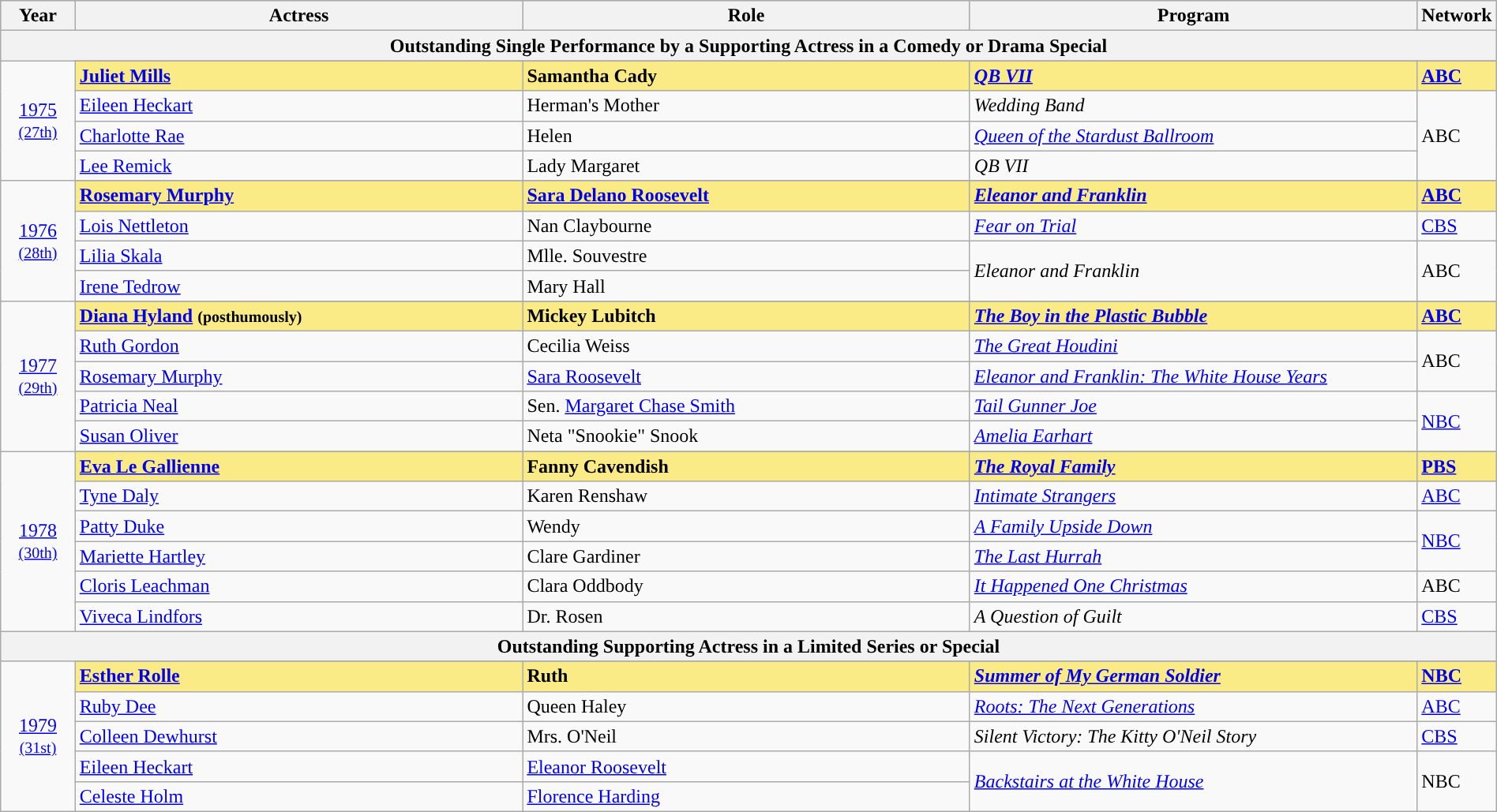<table class="wikitable" style="width:100%; text-align: left;">
<tr style="background:#bebebe;">
<th style="width:5%;">Year</th>
<th style="width:30%;">Actress</th>
<th style="width:30%;">Role</th>
<th style="width:30%;">Program</th>
<th style="width:5%;">Network</th>
</tr>
<tr>
<th colspan=5>Outstanding Single Performance by a Supporting Actress in a Comedy or Drama Special</th>
</tr>
<tr>
<td rowspan=5 style="text-align:center"><a href='#'>1975</a><br><small><a href='#'>(27th)</a></small><br></td>
</tr>
<tr style="background:#FAEB86;">
<td><strong><a href='#'>Juliet Mills</a></strong></td>
<td><strong>Samantha Cady</strong></td>
<td><strong><em><a href='#'>QB VII</a></em></strong></td>
<td><strong><a href='#'>ABC</a></strong></td>
</tr>
<tr>
<td><a href='#'>Eileen Heckart</a></td>
<td>Herman's Mother</td>
<td><em>Wedding Band</em></td>
<td rowspan="3">ABC</td>
</tr>
<tr>
<td><a href='#'>Charlotte Rae</a></td>
<td>Helen</td>
<td><em><a href='#'>Queen of the Stardust Ballroom</a></em></td>
</tr>
<tr>
<td><a href='#'>Lee Remick</a></td>
<td>Lady Margaret</td>
<td><em>QB VII</em></td>
</tr>
<tr>
<td rowspan=5 style="text-align:center"><a href='#'>1976</a><br><small><a href='#'>(28th)</a></small><br></td>
</tr>
<tr style="background:#FAEB86;">
<td><strong><a href='#'>Rosemary Murphy</a></strong></td>
<td><strong><a href='#'>Sara Delano Roosevelt</a></strong></td>
<td><strong><em><a href='#'>Eleanor and Franklin</a></em></strong></td>
<td><strong><a href='#'>ABC</a></strong></td>
</tr>
<tr>
<td><a href='#'>Lois Nettleton</a></td>
<td>Nan Claybourne</td>
<td><em><a href='#'>Fear on Trial</a></em></td>
<td><a href='#'>CBS</a></td>
</tr>
<tr>
<td><a href='#'>Lilia Skala</a></td>
<td>Mlle. Souvestre</td>
<td rowspan="2"><em>Eleanor and Franklin</em></td>
<td rowspan="2">ABC</td>
</tr>
<tr>
<td><a href='#'>Irene Tedrow</a></td>
<td>Mary Hall</td>
</tr>
<tr>
<td rowspan=6 style="text-align:center"><a href='#'>1977</a><br><small><a href='#'>(29th)</a></small><br></td>
</tr>
<tr style="background:#FAEB86;">
<td><strong><a href='#'>Diana Hyland</a> <small>(posthumously)</small></strong></td>
<td><strong>Mickey Lubitch</strong></td>
<td><strong><em><a href='#'>The Boy in the Plastic Bubble</a></em></strong></td>
<td><strong><a href='#'>ABC</a></strong></td>
</tr>
<tr>
<td><a href='#'>Ruth Gordon</a></td>
<td>Cecilia Weiss</td>
<td><em><a href='#'>The Great Houdini</a></em></td>
<td rowspan="2">ABC</td>
</tr>
<tr>
<td><a href='#'>Rosemary Murphy</a></td>
<td><a href='#'>Sara Roosevelt</a></td>
<td><em><a href='#'>Eleanor and Franklin: The White House Years</a></em></td>
</tr>
<tr>
<td><a href='#'>Patricia Neal</a></td>
<td>Sen. <a href='#'>Margaret Chase Smith</a></td>
<td><em><a href='#'>Tail Gunner Joe</a></em></td>
<td rowspan="2"><a href='#'>NBC</a></td>
</tr>
<tr>
<td><a href='#'>Susan Oliver</a></td>
<td>Neta "Snookie" Snook</td>
<td><em><a href='#'>Amelia Earhart</a></em></td>
</tr>
<tr>
<td rowspan=7 style="text-align:center"><a href='#'>1978</a><br><small><a href='#'>(30th)</a></small><br></td>
</tr>
<tr style="background:#FAEB86;">
<td><strong><a href='#'>Eva Le Gallienne</a></strong></td>
<td><strong>Fanny Cavendish</strong></td>
<td><strong><em><a href='#'>The Royal Family</a></em></strong></td>
<td><strong><a href='#'>PBS</a></strong></td>
</tr>
<tr>
<td><a href='#'>Tyne Daly</a></td>
<td>Karen Renshaw</td>
<td><em><a href='#'>Intimate Strangers</a></em></td>
<td><a href='#'>ABC</a></td>
</tr>
<tr>
<td><a href='#'>Patty Duke</a></td>
<td>Wendy</td>
<td><em><a href='#'>A Family Upside Down</a></em></td>
<td rowspan="2"><a href='#'>NBC</a></td>
</tr>
<tr>
<td><a href='#'>Mariette Hartley</a></td>
<td>Clare Gardiner</td>
<td><em><a href='#'>The Last Hurrah</a></em></td>
</tr>
<tr>
<td><a href='#'>Cloris Leachman</a></td>
<td>Clara Oddbody</td>
<td><em><a href='#'>It Happened One Christmas</a></em></td>
<td>ABC</td>
</tr>
<tr>
<td><a href='#'>Viveca Lindfors</a></td>
<td>Dr. Rosen</td>
<td><em>A Question of Guilt</em></td>
<td><a href='#'>CBS</a></td>
</tr>
<tr>
<th colspan=5>Outstanding Supporting Actress in a Limited Series or Special</th>
</tr>
<tr>
<td rowspan=6 style="text-align:center"><a href='#'>1979</a><br><small><a href='#'>(31st)</a></small><br></td>
</tr>
<tr style="background:#FAEB86;">
<td><strong><a href='#'>Esther Rolle</a></strong></td>
<td><strong>Ruth</strong></td>
<td><strong><em><a href='#'>Summer of My German Soldier</a></em></strong></td>
<td><strong><a href='#'>NBC</a></strong></td>
</tr>
<tr>
<td><a href='#'>Ruby Dee</a></td>
<td>Queen Haley</td>
<td><em><a href='#'>Roots: The Next Generations</a></em></td>
<td><a href='#'>ABC</a></td>
</tr>
<tr>
<td><a href='#'>Colleen Dewhurst</a></td>
<td>Mrs. O'Neil</td>
<td><em>Silent Victory: The Kitty O'Neil Story</em></td>
<td><a href='#'>CBS</a></td>
</tr>
<tr>
<td><a href='#'>Eileen Heckart</a></td>
<td><a href='#'>Eleanor Roosevelt</a></td>
<td rowspan="2"><em><a href='#'>Backstairs at the White House</a></em></td>
<td rowspan="2">NBC</td>
</tr>
<tr>
<td><a href='#'>Celeste Holm</a></td>
<td><a href='#'>Florence Harding</a></td>
</tr>
</table>
